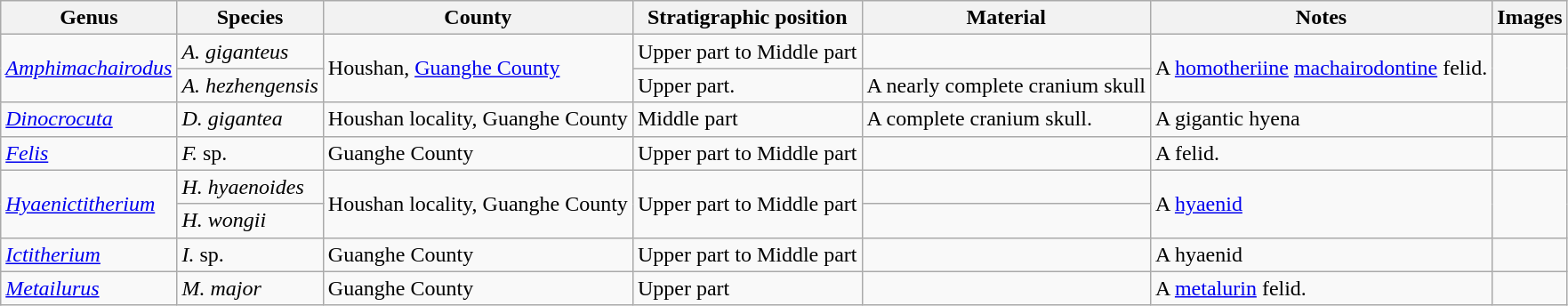<table class="wikitable">
<tr>
<th>Genus</th>
<th>Species</th>
<th>County</th>
<th>Stratigraphic position</th>
<th>Material</th>
<th>Notes</th>
<th>Images</th>
</tr>
<tr>
<td rowspan = 2><em><a href='#'>Amphimachairodus</a></em></td>
<td><em>A. giganteus</em></td>
<td rowspan = 2>Houshan, <a href='#'>Guanghe County</a></td>
<td>Upper part to Middle part</td>
<td></td>
<td rowspan = 2>A <a href='#'>homotheriine</a> <a href='#'>machairodontine</a>  felid.</td>
<td rowspan = 2><br></td>
</tr>
<tr>
<td><em>A. hezhengensis</em></td>
<td>Upper part.</td>
<td>A nearly complete cranium skull</td>
</tr>
<tr>
<td><em><a href='#'>Dinocrocuta</a></em></td>
<td><em>D. gigantea</em></td>
<td>Houshan locality, Guanghe County</td>
<td>Middle part</td>
<td>A complete cranium skull.</td>
<td>A gigantic hyena</td>
<td></td>
</tr>
<tr>
<td><em><a href='#'>Felis</a></em></td>
<td><em>F.</em> sp.</td>
<td>Guanghe County</td>
<td>Upper part to Middle part</td>
<td></td>
<td>A felid.</td>
<td></td>
</tr>
<tr>
<td rowspan = 2><em><a href='#'>Hyaenictitherium</a></em></td>
<td><em>H. hyaenoides</em></td>
<td rowspan = 2>Houshan locality, Guanghe County</td>
<td rowspan = 2>Upper part to Middle part</td>
<td></td>
<td rowspan = 2>A <a href='#'>hyaenid</a></td>
<td rowspan = 2><br></td>
</tr>
<tr>
<td><em>H. wongii</em></td>
<td></td>
</tr>
<tr>
<td><em><a href='#'>Ictitherium</a></em></td>
<td><em>I.</em> sp.</td>
<td>Guanghe County</td>
<td>Upper part to Middle part</td>
<td></td>
<td>A hyaenid</td>
<td></td>
</tr>
<tr>
<td><em><a href='#'>Metailurus</a></em></td>
<td><em>M. major</em></td>
<td>Guanghe County</td>
<td>Upper part</td>
<td></td>
<td>A <a href='#'>metalurin</a> felid.</td>
<td></td>
</tr>
</table>
